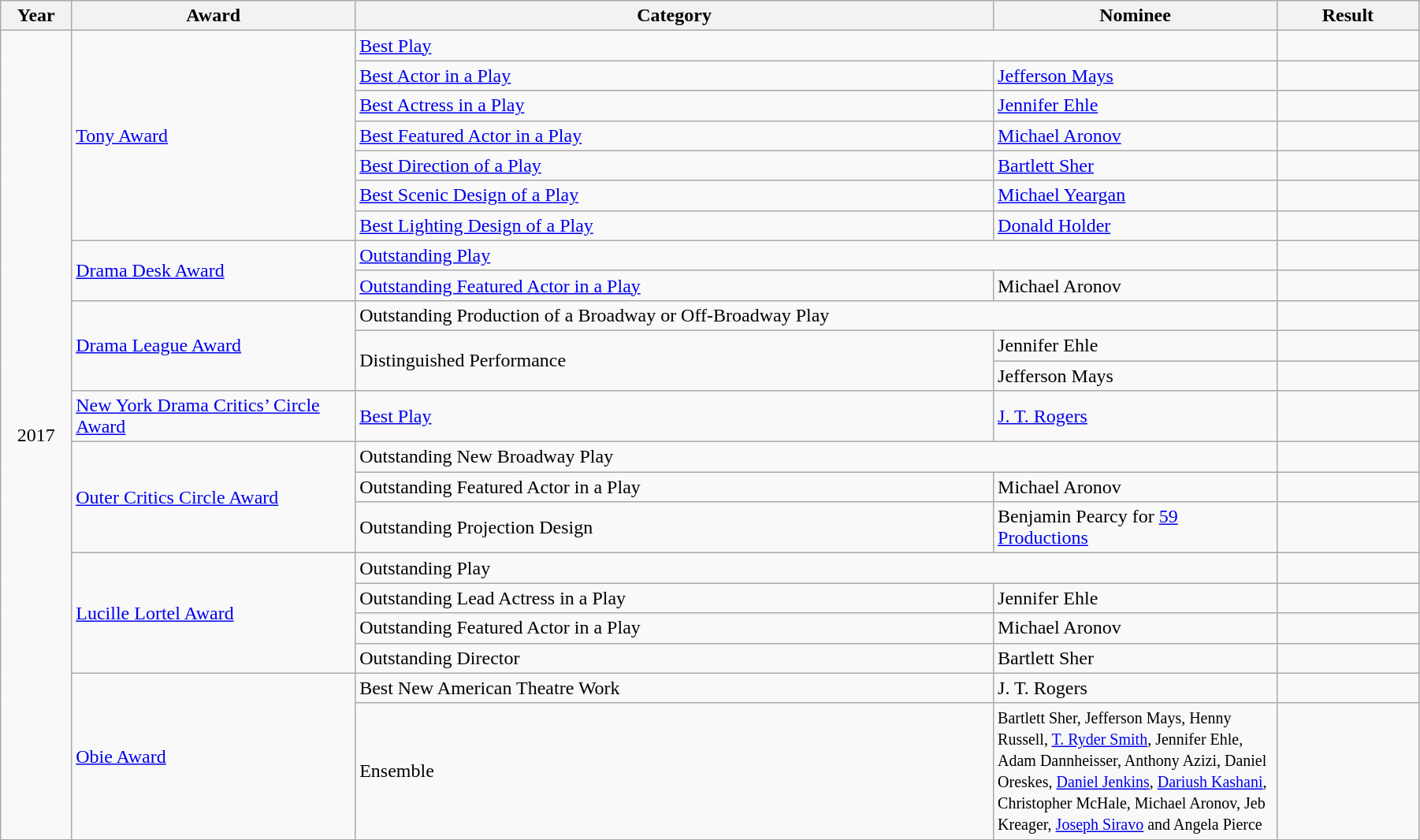<table class="wikitable" width="95%">
<tr>
<th width="5%">Year</th>
<th width="20%">Award</th>
<th width="45%">Category</th>
<th width="20%">Nominee</th>
<th width="10%">Result</th>
</tr>
<tr>
<td rowspan="22" style="text-align: center;">2017</td>
<td rowspan="7"><a href='#'>Tony Award</a></td>
<td colspan="2"><a href='#'>Best Play</a></td>
<td></td>
</tr>
<tr>
<td><a href='#'>Best Actor in a Play</a></td>
<td><a href='#'>Jefferson Mays</a></td>
<td></td>
</tr>
<tr>
<td><a href='#'>Best Actress in a Play</a></td>
<td><a href='#'>Jennifer Ehle</a></td>
<td></td>
</tr>
<tr>
<td><a href='#'>Best Featured Actor in a Play</a></td>
<td><a href='#'>Michael Aronov</a></td>
<td></td>
</tr>
<tr>
<td><a href='#'>Best Direction of a Play</a></td>
<td><a href='#'>Bartlett Sher</a></td>
<td></td>
</tr>
<tr>
<td><a href='#'>Best Scenic Design of a Play</a></td>
<td><a href='#'>Michael Yeargan</a></td>
<td></td>
</tr>
<tr>
<td><a href='#'>Best Lighting Design of a Play</a></td>
<td><a href='#'>Donald Holder</a></td>
<td></td>
</tr>
<tr>
<td rowspan="2"><a href='#'>Drama Desk Award</a></td>
<td colspan="2"><a href='#'>Outstanding Play</a></td>
<td></td>
</tr>
<tr>
<td><a href='#'>Outstanding Featured Actor in a Play</a></td>
<td>Michael Aronov</td>
<td></td>
</tr>
<tr>
<td rowspan="3"><a href='#'>Drama League Award</a></td>
<td colspan="2">Outstanding Production of a Broadway or Off-Broadway Play</td>
<td></td>
</tr>
<tr>
<td rowspan="2">Distinguished Performance</td>
<td>Jennifer Ehle</td>
<td></td>
</tr>
<tr>
<td>Jefferson Mays</td>
<td></td>
</tr>
<tr>
<td><a href='#'>New York Drama Critics’ Circle Award</a></td>
<td><a href='#'>Best Play</a></td>
<td><a href='#'>J. T. Rogers</a></td>
<td></td>
</tr>
<tr>
<td rowspan="3"><a href='#'>Outer Critics Circle Award</a></td>
<td colspan="2">Outstanding New Broadway Play</td>
<td></td>
</tr>
<tr>
<td>Outstanding Featured Actor in a Play</td>
<td>Michael Aronov</td>
<td></td>
</tr>
<tr>
<td>Outstanding Projection Design</td>
<td>Benjamin Pearcy for <a href='#'>59 Productions</a></td>
<td></td>
</tr>
<tr>
<td rowspan="4"><a href='#'>Lucille Lortel Award</a></td>
<td colspan="2">Outstanding Play</td>
<td></td>
</tr>
<tr>
<td>Outstanding Lead Actress in a Play</td>
<td>Jennifer Ehle</td>
<td></td>
</tr>
<tr>
<td>Outstanding Featured Actor in a Play</td>
<td>Michael Aronov</td>
<td></td>
</tr>
<tr>
<td>Outstanding Director</td>
<td>Bartlett Sher</td>
<td></td>
</tr>
<tr>
<td rowspan="2"><a href='#'>Obie Award</a></td>
<td>Best New American Theatre Work</td>
<td J. T. Rogers>J. T. Rogers</td>
<td></td>
</tr>
<tr>
<td>Ensemble</td>
<td><small>Bartlett Sher, Jefferson Mays, Henny Russell, <a href='#'>T. Ryder Smith</a>, Jennifer Ehle, Adam Dannheisser, Anthony Azizi, Daniel Oreskes, <a href='#'>Daniel Jenkins</a>, <a href='#'>Dariush Kashani</a>, Christopher McHale, Michael Aronov, Jeb Kreager, <a href='#'>Joseph Siravo</a> and Angela Pierce</small></td>
<td></td>
</tr>
</table>
